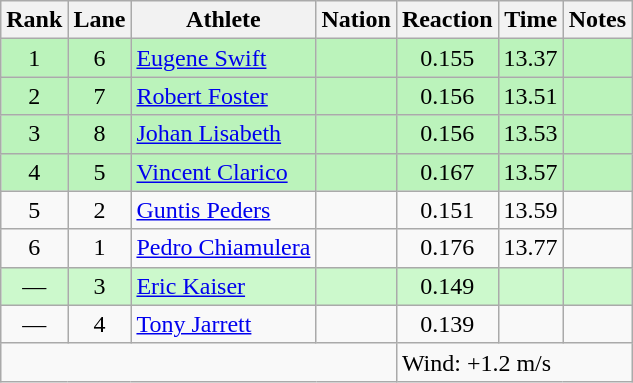<table class="wikitable sortable" style="text-align:center">
<tr>
<th>Rank</th>
<th>Lane</th>
<th>Athlete</th>
<th>Nation</th>
<th>Reaction</th>
<th>Time</th>
<th>Notes</th>
</tr>
<tr bgcolor=bbf3bb>
<td>1</td>
<td>6</td>
<td align="left"><a href='#'>Eugene Swift</a></td>
<td align=left></td>
<td>0.155</td>
<td>13.37</td>
<td></td>
</tr>
<tr bgcolor=bbf3bb>
<td>2</td>
<td>7</td>
<td align="left"><a href='#'>Robert Foster</a></td>
<td align=left></td>
<td>0.156</td>
<td>13.51</td>
<td></td>
</tr>
<tr bgcolor=bbf3bb>
<td>3</td>
<td>8</td>
<td align="left"><a href='#'>Johan Lisabeth</a></td>
<td align=left></td>
<td>0.156</td>
<td>13.53</td>
<td></td>
</tr>
<tr bgcolor=bbf3bb>
<td>4</td>
<td>5</td>
<td align="left"><a href='#'>Vincent Clarico</a></td>
<td align=left></td>
<td>0.167</td>
<td>13.57</td>
<td></td>
</tr>
<tr>
<td>5</td>
<td>2</td>
<td align="left"><a href='#'>Guntis Peders</a></td>
<td align=left></td>
<td>0.151</td>
<td>13.59</td>
<td></td>
</tr>
<tr>
<td>6</td>
<td>1</td>
<td align="left"><a href='#'>Pedro Chiamulera</a></td>
<td align=left></td>
<td>0.176</td>
<td>13.77</td>
<td></td>
</tr>
<tr bgcolor=ccf9cc>
<td data-sort-value=7>—</td>
<td>3</td>
<td align="left"><a href='#'>Eric Kaiser</a></td>
<td align=left></td>
<td>0.149</td>
<td data-sort-value=99.98></td>
<td></td>
</tr>
<tr>
<td data-sort-value=8>—</td>
<td>4</td>
<td align="left"><a href='#'>Tony Jarrett</a></td>
<td align=left></td>
<td>0.139</td>
<td data-sort-value=99.99></td>
<td></td>
</tr>
<tr class="sortbottom">
<td colspan=4></td>
<td colspan="3" style="text-align:left;">Wind: +1.2 m/s</td>
</tr>
</table>
